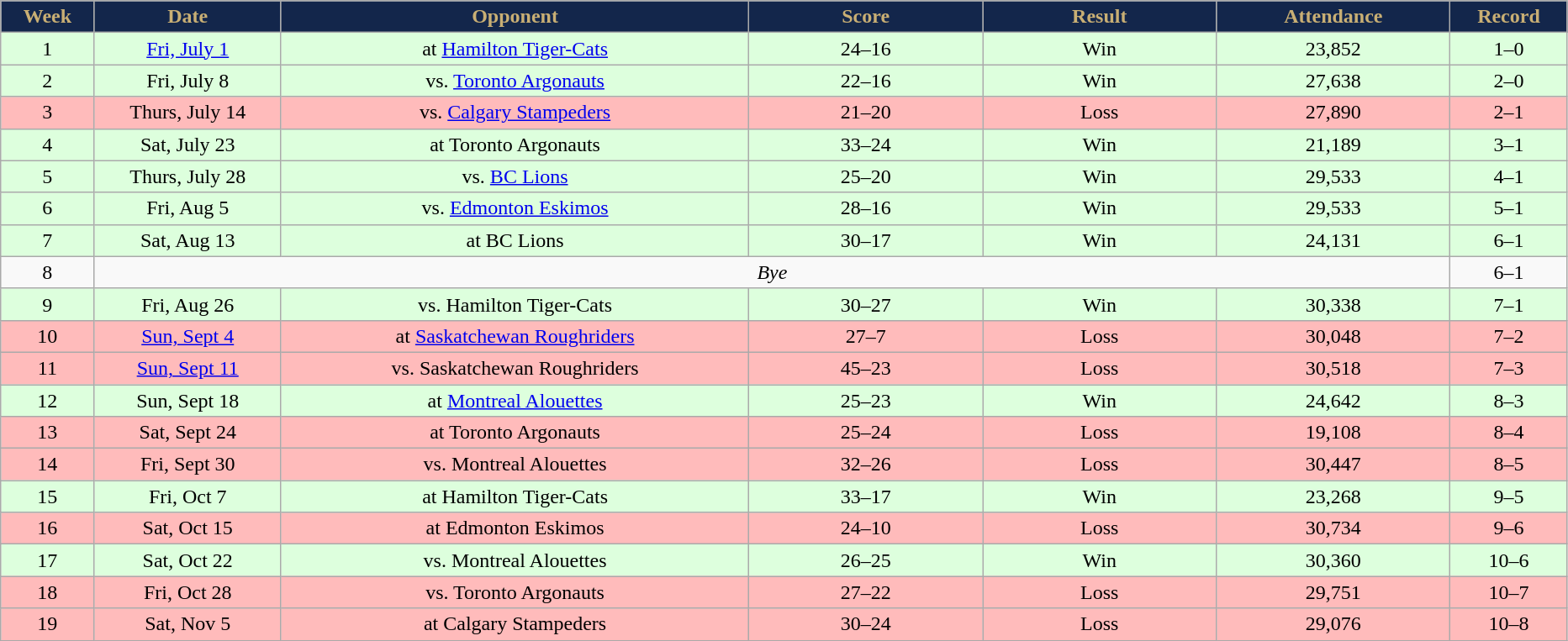<table class="wikitable sortable">
<tr>
<th style="background:#13264B;color:#C9AF74;" width="4%">Week</th>
<th style="background:#13264B;color:#C9AF74;" width="8%">Date</th>
<th style="background:#13264B;color:#C9AF74;" width="20%">Opponent</th>
<th style="background:#13264B;color:#C9AF74;" width="10%">Score</th>
<th style="background:#13264B;color:#C9AF74;" width="10%">Result</th>
<th style="background:#13264B;color:#C9AF74;" width="10%">Attendance</th>
<th style="background:#13264B;color:#C9AF74;" width="5%">Record</th>
</tr>
<tr align="center" bgcolor="#ddffdd">
<td>1</td>
<td><a href='#'>Fri, July 1</a></td>
<td>at <a href='#'>Hamilton Tiger-Cats</a></td>
<td>24–16</td>
<td>Win</td>
<td>23,852</td>
<td>1–0</td>
</tr>
<tr align="center" bgcolor="#ddffdd">
<td>2</td>
<td>Fri, July 8</td>
<td>vs. <a href='#'>Toronto Argonauts</a></td>
<td>22–16</td>
<td>Win</td>
<td>27,638</td>
<td>2–0</td>
</tr>
<tr align="center" bgcolor="#ffbbbb">
<td>3</td>
<td>Thurs, July 14</td>
<td>vs. <a href='#'>Calgary Stampeders</a></td>
<td>21–20</td>
<td>Loss</td>
<td>27,890</td>
<td>2–1</td>
</tr>
<tr align="center" bgcolor="#ddffdd">
<td>4</td>
<td>Sat, July 23</td>
<td>at Toronto Argonauts</td>
<td>33–24</td>
<td>Win</td>
<td>21,189</td>
<td>3–1</td>
</tr>
<tr align="center" bgcolor="#ddffdd">
<td>5</td>
<td>Thurs, July 28</td>
<td>vs. <a href='#'>BC Lions</a></td>
<td>25–20</td>
<td>Win</td>
<td>29,533</td>
<td>4–1</td>
</tr>
<tr align="center" bgcolor="#ddffdd">
<td>6</td>
<td>Fri, Aug 5</td>
<td>vs. <a href='#'>Edmonton Eskimos</a></td>
<td>28–16</td>
<td>Win</td>
<td>29,533</td>
<td>5–1</td>
</tr>
<tr align="center" bgcolor="#ddffdd">
<td>7</td>
<td>Sat, Aug 13</td>
<td>at BC Lions</td>
<td>30–17</td>
<td>Win</td>
<td>24,131</td>
<td>6–1</td>
</tr>
<tr align="center">
<td>8</td>
<td colspan="5"><em>Bye</em></td>
<td>6–1</td>
</tr>
<tr align="center" bgcolor="#ddffdd">
<td>9</td>
<td>Fri, Aug 26</td>
<td>vs. Hamilton Tiger-Cats</td>
<td>30–27</td>
<td>Win</td>
<td>30,338</td>
<td>7–1</td>
</tr>
<tr align="center" bgcolor="#ffbbbb">
<td>10</td>
<td><a href='#'>Sun, Sept 4</a></td>
<td>at <a href='#'>Saskatchewan Roughriders</a></td>
<td>27–7</td>
<td>Loss</td>
<td>30,048</td>
<td>7–2</td>
</tr>
<tr align="center" bgcolor="#ffbbbb">
<td>11</td>
<td><a href='#'>Sun, Sept 11</a></td>
<td>vs. Saskatchewan Roughriders</td>
<td>45–23</td>
<td>Loss</td>
<td>30,518</td>
<td>7–3</td>
</tr>
<tr align="center" bgcolor="#ddffdd">
<td>12</td>
<td>Sun, Sept 18</td>
<td>at <a href='#'>Montreal Alouettes</a></td>
<td>25–23</td>
<td>Win</td>
<td>24,642</td>
<td>8–3</td>
</tr>
<tr align="center" bgcolor="#ffbbbb">
<td>13</td>
<td>Sat, Sept 24</td>
<td>at Toronto Argonauts</td>
<td>25–24</td>
<td>Loss</td>
<td>19,108</td>
<td>8–4</td>
</tr>
<tr align="center" bgcolor="#ffbbbb">
<td>14</td>
<td>Fri, Sept 30</td>
<td>vs. Montreal Alouettes</td>
<td>32–26</td>
<td>Loss</td>
<td>30,447</td>
<td>8–5</td>
</tr>
<tr align="center" bgcolor="#ddffdd">
<td>15</td>
<td>Fri, Oct 7</td>
<td>at Hamilton Tiger-Cats</td>
<td>33–17</td>
<td>Win</td>
<td>23,268</td>
<td>9–5</td>
</tr>
<tr align="center" bgcolor="#ffbbbb">
<td>16</td>
<td>Sat, Oct 15</td>
<td>at Edmonton Eskimos</td>
<td>24–10</td>
<td>Loss</td>
<td>30,734</td>
<td>9–6</td>
</tr>
<tr align="center" bgcolor="#ddffdd">
<td>17</td>
<td>Sat, Oct 22</td>
<td>vs. Montreal Alouettes</td>
<td>26–25</td>
<td>Win</td>
<td>30,360</td>
<td>10–6</td>
</tr>
<tr align="center" bgcolor="#ffbbbb">
<td>18</td>
<td>Fri, Oct 28</td>
<td>vs. Toronto Argonauts</td>
<td>27–22</td>
<td>Loss</td>
<td>29,751</td>
<td>10–7</td>
</tr>
<tr align="center" bgcolor="#ffbbbb">
<td>19</td>
<td>Sat, Nov 5</td>
<td>at Calgary Stampeders</td>
<td>30–24</td>
<td>Loss</td>
<td>29,076</td>
<td>10–8</td>
</tr>
<tr>
</tr>
</table>
